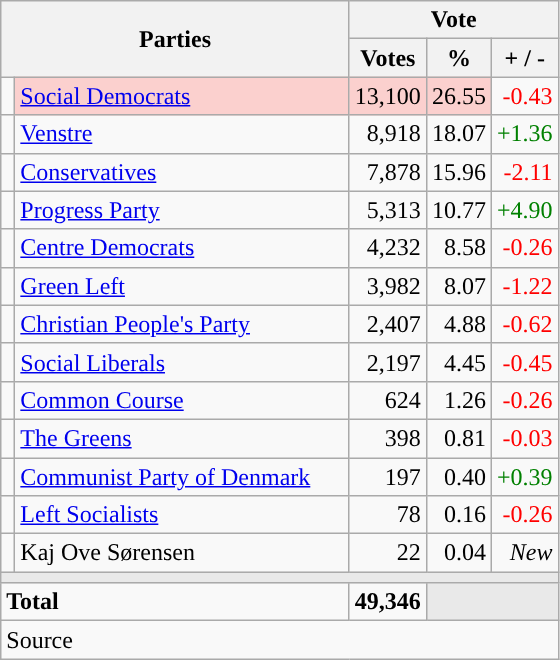<table class="wikitable" style="text-align:right;">
<tr>
<th style="text-align:centre;" rowspan="2" colspan="2" width="225">Parties</th>
<th colspan="3">Vote</th>
</tr>
<tr>
<th width="15">Votes</th>
<th width="15">%</th>
<th width="15">+ / -</th>
</tr>
<tr>
<td width="2" style="color:inherit;background:"></td>
<td bgcolor=#fbd0ce  align="left"><a href='#'>Social Democrats</a></td>
<td bgcolor=#fbd0ce>13,100</td>
<td bgcolor=#fbd0ce>26.55</td>
<td style=color:red;>-0.43</td>
</tr>
<tr>
<td width="2" style="color:inherit;background:"></td>
<td align="left"><a href='#'>Venstre</a></td>
<td>8,918</td>
<td>18.07</td>
<td style=color:green;>+1.36</td>
</tr>
<tr>
<td width="2" style="color:inherit;background:"></td>
<td align="left"><a href='#'>Conservatives</a></td>
<td>7,878</td>
<td>15.96</td>
<td style=color:red;>-2.11</td>
</tr>
<tr>
<td width="2" style="color:inherit;background:"></td>
<td align="left"><a href='#'>Progress Party</a></td>
<td>5,313</td>
<td>10.77</td>
<td style=color:green;>+4.90</td>
</tr>
<tr>
<td width="2" style="color:inherit;background:"></td>
<td align="left"><a href='#'>Centre Democrats</a></td>
<td>4,232</td>
<td>8.58</td>
<td style=color:red;>-0.26</td>
</tr>
<tr>
<td width="2" style="color:inherit;background:"></td>
<td align="left"><a href='#'>Green Left</a></td>
<td>3,982</td>
<td>8.07</td>
<td style=color:red;>-1.22</td>
</tr>
<tr>
<td width="2" style="color:inherit;background:"></td>
<td align="left"><a href='#'>Christian People's Party</a></td>
<td>2,407</td>
<td>4.88</td>
<td style=color:red;>-0.62</td>
</tr>
<tr>
<td width="2" style="color:inherit;background:"></td>
<td align="left"><a href='#'>Social Liberals</a></td>
<td>2,197</td>
<td>4.45</td>
<td style=color:red;>-0.45</td>
</tr>
<tr>
<td width="2" style="color:inherit;background:"></td>
<td align="left"><a href='#'>Common Course</a></td>
<td>624</td>
<td>1.26</td>
<td style=color:red;>-0.26</td>
</tr>
<tr>
<td width="2" style="color:inherit;background:"></td>
<td align="left"><a href='#'>The Greens</a></td>
<td>398</td>
<td>0.81</td>
<td style=color:red;>-0.03</td>
</tr>
<tr>
<td width="2" style="color:inherit;background:"></td>
<td align="left"><a href='#'>Communist Party of Denmark</a></td>
<td>197</td>
<td>0.40</td>
<td style=color:green;>+0.39</td>
</tr>
<tr>
<td width="2" style="color:inherit;background:"></td>
<td align="left"><a href='#'>Left Socialists</a></td>
<td>78</td>
<td>0.16</td>
<td style=color:red;>-0.26</td>
</tr>
<tr>
<td width="2" style="color:inherit;background:"></td>
<td align="left">Kaj Ove Sørensen</td>
<td>22</td>
<td>0.04</td>
<td><em>New</em></td>
</tr>
<tr>
<td colspan="7" bgcolor="#E9E9E9"></td>
</tr>
<tr>
<td align="left" colspan="2"><strong>Total</strong></td>
<td><strong>49,346</strong></td>
<td bgcolor="#E9E9E9" colspan="2"></td>
</tr>
<tr>
<td align="left" colspan="6">Source</td>
</tr>
</table>
